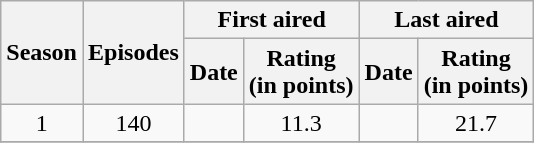<table class="wikitable" style="text-align: center">
<tr>
<th scope="col" rowspan="2">Season</th>
<th scope="col" rowspan="2" colspan="1">Episodes</th>
<th scope="col" colspan="2">First aired</th>
<th scope="col" colspan="2">Last aired</th>
</tr>
<tr>
<th scope="col">Date</th>
<th scope="col">Rating<br>(in points)</th>
<th scope="col">Date</th>
<th scope="col">Rating<br>(in points)</th>
</tr>
<tr>
<td>1</td>
<td>140</td>
<td></td>
<td>11.3</td>
<td></td>
<td>21.7</td>
</tr>
<tr>
</tr>
</table>
